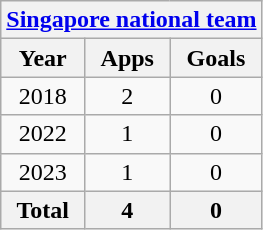<table class="wikitable" style="text-align:center">
<tr>
<th colspan=4><a href='#'>Singapore national team</a></th>
</tr>
<tr>
<th>Year</th>
<th>Apps</th>
<th>Goals</th>
</tr>
<tr>
<td>2018</td>
<td>2</td>
<td>0</td>
</tr>
<tr>
<td>2022</td>
<td>1</td>
<td>0</td>
</tr>
<tr>
<td>2023</td>
<td>1</td>
<td>0</td>
</tr>
<tr>
<th>Total</th>
<th>4</th>
<th>0</th>
</tr>
</table>
